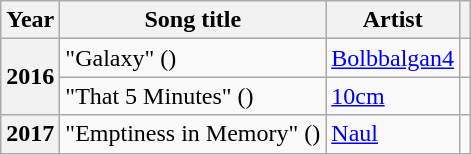<table class="wikitable plainrowheaders sortable">
<tr>
<th scope="col">Year</th>
<th scope="col">Song title</th>
<th scope="col">Artist</th>
<th scope="col" class="unsortable"></th>
</tr>
<tr>
<th scope="row" rowspan="2">2016</th>
<td>"Galaxy" ()</td>
<td><a href='#'>Bolbbalgan4</a></td>
<td style="text-align:center"></td>
</tr>
<tr>
<td>"That 5 Minutes" ()</td>
<td><a href='#'>10cm</a></td>
<td style="text-align:center"></td>
</tr>
<tr>
<th scope="row">2017</th>
<td>"Emptiness in Memory" ()</td>
<td><a href='#'>Naul</a></td>
<td style="text-align:center"></td>
</tr>
</table>
